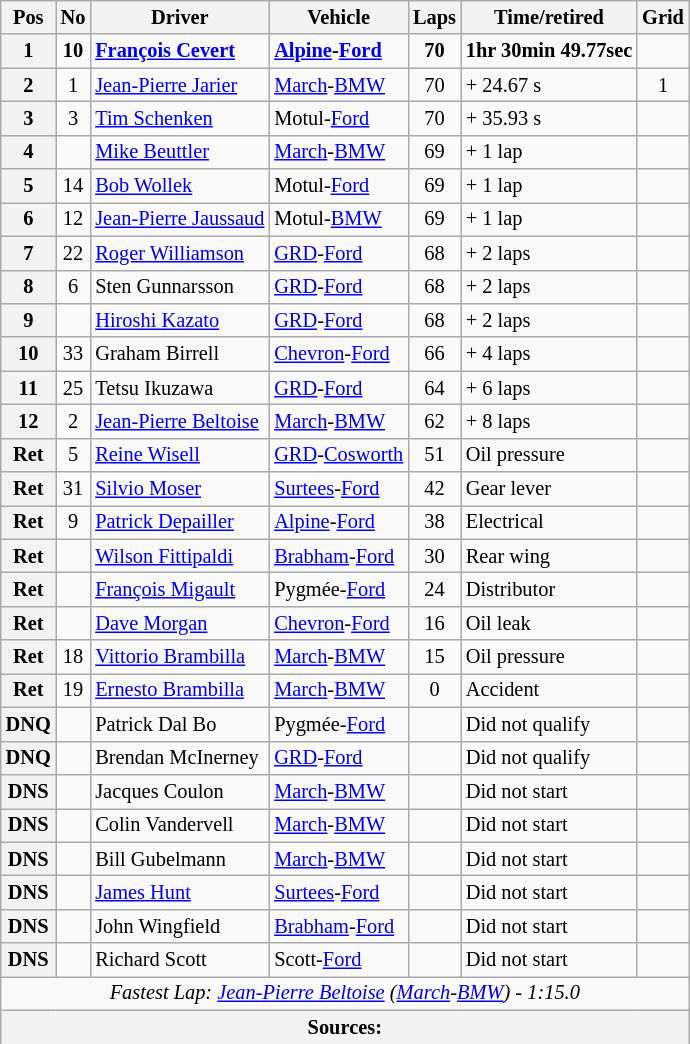<table class="wikitable" style="font-size: 85%;">
<tr>
<th>Pos</th>
<th>No</th>
<th>Driver</th>
<th>Vehicle</th>
<th>Laps</th>
<th>Time/retired</th>
<th>Grid</th>
</tr>
<tr>
<th>1</th>
<td style="text-align:center;"><strong>10</strong></td>
<td> <strong><a href='#'>François Cevert</a></strong></td>
<td><strong><a href='#'>Alpine</a>-<a href='#'>Ford</a></strong></td>
<td style="text-align:center;"><strong>70</strong></td>
<td><strong>1hr 30min 49.77sec</strong></td>
<td style="text-align:center;"></td>
</tr>
<tr>
<th>2</th>
<td style="text-align:center;">1</td>
<td> <a href='#'>Jean-Pierre Jarier</a></td>
<td><a href='#'>March</a>-<a href='#'>BMW</a></td>
<td style="text-align:center;">70</td>
<td>+ 24.67 s</td>
<td style="text-align:center;">1</td>
</tr>
<tr>
<th>3</th>
<td style="text-align:center;">3</td>
<td> <a href='#'>Tim Schenken</a></td>
<td>Motul-<a href='#'>Ford</a></td>
<td style="text-align:center;">70</td>
<td>+ 35.93 s</td>
<td style="text-align:center;"></td>
</tr>
<tr>
<th>4</th>
<td style="text-align:center;"></td>
<td> <a href='#'>Mike Beuttler</a></td>
<td><a href='#'>March</a>-<a href='#'>BMW</a></td>
<td style="text-align:center;">69</td>
<td>+ 1 lap</td>
<td style="text-align:center;"></td>
</tr>
<tr>
<th>5</th>
<td style="text-align:center;">14</td>
<td> <a href='#'>Bob Wollek</a></td>
<td>Motul-<a href='#'>Ford</a></td>
<td style="text-align:center;">69</td>
<td>+ 1 lap</td>
<td style="text-align:center;"></td>
</tr>
<tr>
<th>6</th>
<td style="text-align:center;">12</td>
<td> <a href='#'>Jean-Pierre Jaussaud</a></td>
<td>Motul-<a href='#'>BMW</a></td>
<td style="text-align:center;">69</td>
<td>+ 1 lap</td>
<td style="text-align:center;"></td>
</tr>
<tr>
<th>7</th>
<td style="text-align:center;">22</td>
<td> <a href='#'>Roger Williamson</a></td>
<td><a href='#'>GRD</a>-<a href='#'>Ford</a></td>
<td style="text-align:center;">68</td>
<td>+ 2 laps</td>
<td style="text-align:center;"></td>
</tr>
<tr>
<th>8</th>
<td style="text-align:center;">6</td>
<td> Sten Gunnarsson</td>
<td><a href='#'>GRD</a>-<a href='#'>Ford</a></td>
<td style="text-align:center;">68</td>
<td>+ 2 laps</td>
<td style="text-align:center;"></td>
</tr>
<tr>
<th>9</th>
<td style="text-align:center;"></td>
<td> <a href='#'>Hiroshi Kazato</a></td>
<td><a href='#'>GRD</a>-<a href='#'>Ford</a></td>
<td style="text-align:center;">68</td>
<td>+ 2 laps</td>
<td style="text-align:center;"></td>
</tr>
<tr>
<th>10</th>
<td style="text-align:center;">33</td>
<td> Graham Birrell</td>
<td><a href='#'>Chevron</a>-<a href='#'>Ford</a></td>
<td style="text-align:center;">66</td>
<td>+ 4 laps</td>
<td style="text-align:center;"></td>
</tr>
<tr>
<th>11</th>
<td style="text-align:center;">25</td>
<td> Tetsu Ikuzawa</td>
<td><a href='#'>GRD</a>-<a href='#'>Ford</a></td>
<td style="text-align:center;">64</td>
<td>+ 6 laps</td>
<td style="text-align:center;"></td>
</tr>
<tr>
<th>12</th>
<td style="text-align:center;">2</td>
<td> <a href='#'>Jean-Pierre Beltoise</a></td>
<td><a href='#'>March</a>-<a href='#'>BMW</a></td>
<td style="text-align:center;">62</td>
<td>+ 8 laps</td>
<td style="text-align:center;"></td>
</tr>
<tr>
<th>Ret</th>
<td style="text-align:center;">5</td>
<td> <a href='#'>Reine Wisell</a></td>
<td><a href='#'>GRD</a>-<a href='#'>Cosworth</a></td>
<td style="text-align:center;">51</td>
<td>Oil pressure</td>
<td style="text-align:center;"></td>
</tr>
<tr>
<th>Ret</th>
<td style="text-align:center;">31</td>
<td> <a href='#'>Silvio Moser</a></td>
<td><a href='#'>Surtees</a>-<a href='#'>Ford</a></td>
<td style="text-align:center;">42</td>
<td>Gear lever</td>
<td style="text-align:center;"></td>
</tr>
<tr>
<th>Ret</th>
<td style="text-align:center;">9</td>
<td> <a href='#'>Patrick Depailler</a></td>
<td><a href='#'>Alpine</a>-<a href='#'>Ford</a></td>
<td style="text-align:center;">38</td>
<td>Electrical</td>
<td style="text-align:center;"></td>
</tr>
<tr>
<th>Ret</th>
<td style="text-align:center;"></td>
<td> <a href='#'>Wilson Fittipaldi</a></td>
<td><a href='#'>Brabham</a>-<a href='#'>Ford</a></td>
<td style="text-align:center;">30</td>
<td>Rear wing</td>
<td style="text-align:center;"></td>
</tr>
<tr>
<th>Ret</th>
<td style="text-align:center;"></td>
<td> <a href='#'>François Migault</a></td>
<td>Pygmée-<a href='#'>Ford</a></td>
<td style="text-align:center;">24</td>
<td>Distributor</td>
<td style="text-align:center;"></td>
</tr>
<tr>
<th>Ret</th>
<td style="text-align:center;"></td>
<td> <a href='#'>Dave Morgan</a></td>
<td><a href='#'>Chevron</a>-<a href='#'>Ford</a></td>
<td style="text-align:center;">16</td>
<td>Oil leak</td>
<td style="text-align:center;"></td>
</tr>
<tr>
<th>Ret</th>
<td style="text-align:center;">18</td>
<td> <a href='#'>Vittorio Brambilla</a></td>
<td><a href='#'>March</a>-<a href='#'>BMW</a></td>
<td style="text-align:center;">15</td>
<td>Oil pressure</td>
<td style="text-align:center;"></td>
</tr>
<tr>
<th>Ret</th>
<td style="text-align:center;">19</td>
<td> <a href='#'>Ernesto Brambilla</a></td>
<td><a href='#'>March</a>-<a href='#'>BMW</a></td>
<td style="text-align:center;">0</td>
<td>Accident</td>
<td style="text-align:center;"></td>
</tr>
<tr>
<th>DNQ</th>
<td style="text-align:center;"></td>
<td> Patrick Dal Bo</td>
<td>Pygmée-<a href='#'>Ford</a></td>
<td></td>
<td>Did not qualify</td>
<td></td>
</tr>
<tr>
<th>DNQ</th>
<td style="text-align:center;"></td>
<td> Brendan McInerney</td>
<td><a href='#'>GRD</a>-<a href='#'>Ford</a></td>
<td></td>
<td>Did not qualify</td>
<td></td>
</tr>
<tr>
<th>DNS</th>
<td style="text-align:center;"></td>
<td> Jacques Coulon</td>
<td><a href='#'>March</a>-<a href='#'>BMW</a></td>
<td></td>
<td>Did not start</td>
<td></td>
</tr>
<tr>
<th>DNS</th>
<td style="text-align:center;"></td>
<td> Colin Vandervell</td>
<td><a href='#'>March</a>-<a href='#'>BMW</a></td>
<td></td>
<td>Did not start</td>
<td></td>
</tr>
<tr>
<th>DNS</th>
<td style="text-align:center;"></td>
<td> Bill Gubelmann</td>
<td><a href='#'>March</a>-<a href='#'>BMW</a></td>
<td></td>
<td>Did not start</td>
<td></td>
</tr>
<tr>
<th>DNS</th>
<td style="text-align:center;"></td>
<td> <a href='#'>James Hunt</a></td>
<td><a href='#'>Surtees</a>-<a href='#'>Ford</a></td>
<td></td>
<td>Did not start</td>
<td></td>
</tr>
<tr>
<th>DNS</th>
<td style="text-align:center;"></td>
<td> John Wingfield</td>
<td><a href='#'>Brabham</a>-<a href='#'>Ford</a></td>
<td></td>
<td>Did not start</td>
<td></td>
</tr>
<tr>
<th>DNS</th>
<td style="text-align:center;"></td>
<td> Richard Scott</td>
<td>Scott-<a href='#'>Ford</a></td>
<td></td>
<td>Did not start</td>
<td></td>
</tr>
<tr>
<td colspan="8" style="text-align:center;"><em>Fastest Lap: <a href='#'>Jean-Pierre Beltoise</a> (<a href='#'>March</a>-<a href='#'>BMW</a>) - 1:15.0</em></td>
</tr>
<tr>
<th colspan="8">Sources:</th>
</tr>
</table>
